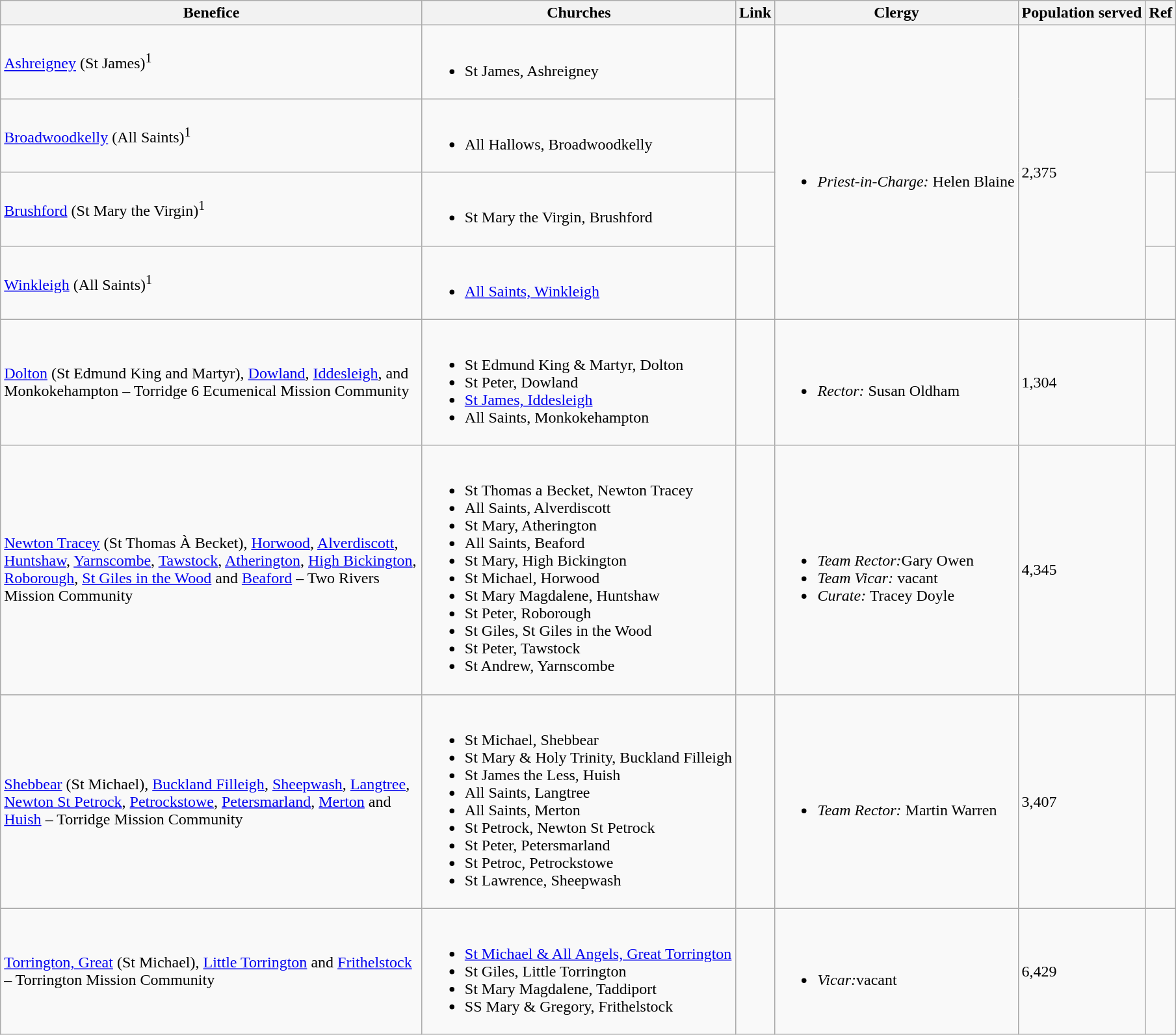<table class="wikitable">
<tr>
<th width="425">Benefice</th>
<th>Churches</th>
<th>Link</th>
<th>Clergy</th>
<th>Population served</th>
<th>Ref</th>
</tr>
<tr>
<td><a href='#'>Ashreigney</a> (St James)<sup>1</sup></td>
<td><br><ul><li>St James, Ashreigney</li></ul></td>
<td></td>
<td rowspan="4"><br><ul><li><em>Priest-in-Charge:</em> Helen Blaine</li></ul></td>
<td rowspan="4">2,375</td>
<td></td>
</tr>
<tr>
<td><a href='#'>Broadwoodkelly</a> (All Saints)<sup>1</sup></td>
<td><br><ul><li>All Hallows, Broadwoodkelly</li></ul></td>
<td></td>
<td></td>
</tr>
<tr>
<td><a href='#'>Brushford</a> (St Mary the Virgin)<sup>1</sup></td>
<td><br><ul><li>St Mary the Virgin, Brushford</li></ul></td>
<td></td>
<td></td>
</tr>
<tr>
<td><a href='#'>Winkleigh</a> (All Saints)<sup>1</sup></td>
<td><br><ul><li><a href='#'>All Saints, Winkleigh</a></li></ul></td>
<td></td>
<td></td>
</tr>
<tr>
<td><a href='#'>Dolton</a> (St Edmund King and Martyr), <a href='#'>Dowland</a>, <a href='#'>Iddesleigh</a>, and Monkokehampton – Torridge 6 Ecumenical Mission Community</td>
<td><br><ul><li>St Edmund King & Martyr, Dolton</li><li>St Peter, Dowland</li><li><a href='#'>St James, Iddesleigh</a></li><li>All Saints, Monkokehampton</li></ul></td>
<td></td>
<td><br><ul><li><em>Rector:</em> Susan Oldham</li></ul></td>
<td>1,304</td>
<td></td>
</tr>
<tr>
<td><a href='#'>Newton Tracey</a> (St Thomas À Becket), <a href='#'>Horwood</a>, <a href='#'>Alverdiscott</a>, <a href='#'>Huntshaw</a>, <a href='#'>Yarnscombe</a>, <a href='#'>Tawstock</a>, <a href='#'>Atherington</a>, <a href='#'>High Bickington</a>, <a href='#'>Roborough</a>, <a href='#'>St Giles in the Wood</a> and <a href='#'>Beaford</a> – Two Rivers Mission Community</td>
<td><br><ul><li>St Thomas a Becket, Newton Tracey</li><li>All Saints, Alverdiscott</li><li>St Mary, Atherington</li><li>All Saints, Beaford</li><li>St Mary, High Bickington</li><li>St Michael, Horwood</li><li>St Mary Magdalene, Huntshaw</li><li>St Peter, Roborough</li><li>St Giles, St Giles in the Wood</li><li>St Peter, Tawstock</li><li>St Andrew, Yarnscombe</li></ul></td>
<td></td>
<td><br><ul><li><em>Team Rector:</em>Gary Owen</li><li><em>Team Vicar:</em> vacant</li><li><em>Curate:</em> Tracey Doyle</li></ul></td>
<td>4,345</td>
<td></td>
</tr>
<tr>
<td><a href='#'>Shebbear</a> (St Michael), <a href='#'>Buckland Filleigh</a>, <a href='#'>Sheepwash</a>, <a href='#'>Langtree</a>, <a href='#'>Newton St Petrock</a>, <a href='#'>Petrockstowe</a>, <a href='#'>Petersmarland</a>, <a href='#'>Merton</a> and <a href='#'>Huish</a> – Torridge Mission Community</td>
<td><br><ul><li>St Michael, Shebbear</li><li>St Mary & Holy Trinity, Buckland Filleigh</li><li>St James the Less, Huish</li><li>All Saints, Langtree</li><li>All Saints, Merton</li><li>St Petrock, Newton St Petrock</li><li>St Peter, Petersmarland</li><li>St Petroc, Petrockstowe</li><li>St Lawrence, Sheepwash</li></ul></td>
<td></td>
<td><br><ul><li><em>Team Rector:</em> Martin Warren</li></ul></td>
<td>3,407</td>
<td></td>
</tr>
<tr>
<td><a href='#'>Torrington, Great</a> (St Michael), <a href='#'>Little Torrington</a> and <a href='#'>Frithelstock</a> – Torrington Mission Community</td>
<td><br><ul><li><a href='#'>St Michael & All Angels, Great Torrington</a></li><li>St Giles, Little Torrington</li><li>St Mary Magdalene, Taddiport</li><li>SS Mary & Gregory, Frithelstock</li></ul></td>
<td></td>
<td><br><ul><li><em>Vicar:</em>vacant</li></ul></td>
<td>6,429</td>
<td></td>
</tr>
</table>
